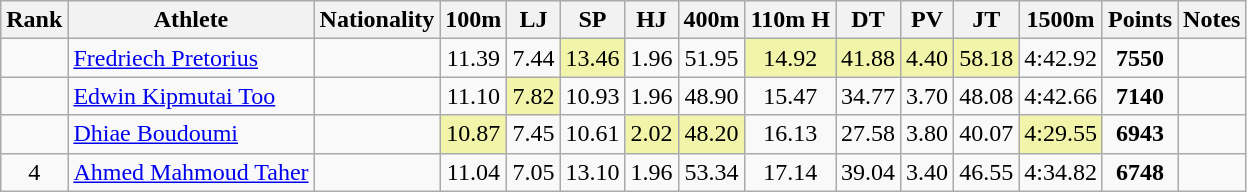<table class="wikitable sortable" style=" text-align:center;">
<tr>
<th>Rank</th>
<th>Athlete</th>
<th>Nationality</th>
<th>100m</th>
<th>LJ</th>
<th>SP</th>
<th>HJ</th>
<th>400m</th>
<th>110m H</th>
<th>DT</th>
<th>PV</th>
<th>JT</th>
<th>1500m</th>
<th>Points</th>
<th>Notes</th>
</tr>
<tr>
<td></td>
<td align=left><a href='#'>Fredriech Pretorius</a></td>
<td align=left></td>
<td>11.39</td>
<td>7.44</td>
<td bgcolor=#F2F5A9>13.46</td>
<td>1.96</td>
<td>51.95</td>
<td bgcolor=#F2F5A9>14.92</td>
<td bgcolor=#F2F5A9>41.88</td>
<td bgcolor=#F2F5A9>4.40</td>
<td bgcolor=#F2F5A9>58.18</td>
<td>4:42.92</td>
<td><strong>7550</strong></td>
<td></td>
</tr>
<tr>
<td></td>
<td align=left><a href='#'>Edwin Kipmutai Too</a></td>
<td align=left></td>
<td>11.10</td>
<td bgcolor=#F2F5A9>7.82</td>
<td>10.93</td>
<td>1.96</td>
<td>48.90</td>
<td>15.47</td>
<td>34.77</td>
<td>3.70</td>
<td>48.08</td>
<td>4:42.66</td>
<td><strong>7140</strong></td>
<td></td>
</tr>
<tr>
<td></td>
<td align=left><a href='#'>Dhiae Boudoumi</a></td>
<td align=left></td>
<td bgcolor=#F2F5A9>10.87</td>
<td>7.45</td>
<td>10.61</td>
<td bgcolor=#F2F5A9>2.02</td>
<td bgcolor=#F2F5A9>48.20</td>
<td>16.13</td>
<td>27.58</td>
<td>3.80</td>
<td>40.07</td>
<td bgcolor=#F2F5A9>4:29.55</td>
<td><strong>6943</strong></td>
<td></td>
</tr>
<tr>
<td>4</td>
<td align=left><a href='#'>Ahmed Mahmoud Taher</a></td>
<td align=left></td>
<td>11.04</td>
<td>7.05</td>
<td>13.10</td>
<td>1.96</td>
<td>53.34</td>
<td>17.14</td>
<td>39.04</td>
<td>3.40</td>
<td>46.55</td>
<td>4:34.82</td>
<td><strong>6748</strong></td>
<td></td>
</tr>
</table>
